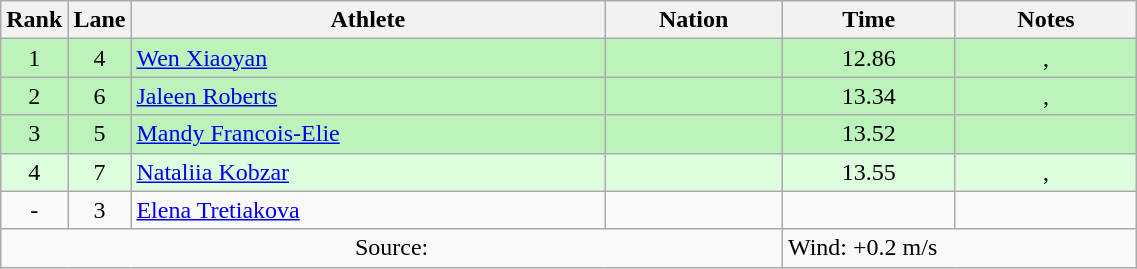<table class="wikitable sortable" style="text-align:center;width: 60%;">
<tr>
<th scope="col" style="width: 10px;">Rank</th>
<th scope="col" style="width: 10px;">Lane</th>
<th scope="col">Athlete</th>
<th scope="col">Nation</th>
<th scope="col">Time</th>
<th scope="col">Notes</th>
</tr>
<tr bgcolor=bbf3bb>
<td>1</td>
<td>4</td>
<td align=left><a href='#'>Wen Xiaoyan</a></td>
<td align=left></td>
<td>12.86</td>
<td>, </td>
</tr>
<tr bgcolor=bbf3bb>
<td>2</td>
<td>6</td>
<td align=left><a href='#'>Jaleen Roberts</a></td>
<td align=left></td>
<td>13.34</td>
<td>, </td>
</tr>
<tr bgcolor=bbf3bb>
<td>3</td>
<td>5</td>
<td align=left><a href='#'>Mandy Francois-Elie</a></td>
<td align=left></td>
<td>13.52</td>
<td></td>
</tr>
<tr bgcolor=ddffdd>
<td>4</td>
<td>7</td>
<td align=left><a href='#'>Nataliia Kobzar</a></td>
<td align=left></td>
<td>13.55</td>
<td>, </td>
</tr>
<tr>
<td>-</td>
<td>3</td>
<td align=left><a href='#'>Elena Tretiakova</a></td>
<td align=left></td>
<td></td>
<td></td>
</tr>
<tr class="sortbottom">
<td colspan="4">Source:</td>
<td colspan="2" style="text-align:left;">Wind: +0.2 m/s</td>
</tr>
</table>
